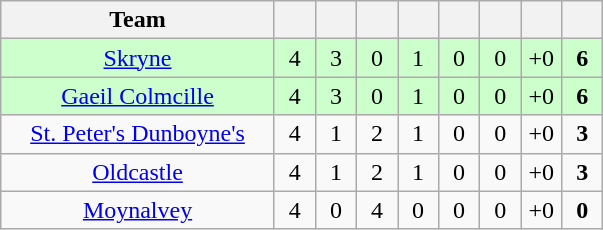<table class="wikitable" style="text-align:center">
<tr>
<th style="width:175px;">Team</th>
<th width="20"></th>
<th width="20"></th>
<th width="20"></th>
<th width="20"></th>
<th width="20"></th>
<th width="20"></th>
<th width="20"></th>
<th width="20"></th>
</tr>
<tr style="background:#cfc;">
<td><a href='#'>Skryne</a></td>
<td>4</td>
<td>3</td>
<td>0</td>
<td>1</td>
<td>0</td>
<td>0</td>
<td>+0</td>
<td><strong>6</strong></td>
</tr>
<tr style="background:#cfc;">
<td><a href='#'>Gaeil Colmcille</a></td>
<td>4</td>
<td>3</td>
<td>0</td>
<td>1</td>
<td>0</td>
<td>0</td>
<td>+0</td>
<td><strong>6</strong></td>
</tr>
<tr>
<td><a href='#'>St. Peter's Dunboyne's</a></td>
<td>4</td>
<td>1</td>
<td>2</td>
<td>1</td>
<td>0</td>
<td>0</td>
<td>+0</td>
<td><strong>3</strong></td>
</tr>
<tr>
<td><a href='#'>Oldcastle</a></td>
<td>4</td>
<td>1</td>
<td>2</td>
<td>1</td>
<td>0</td>
<td>0</td>
<td>+0</td>
<td><strong>3</strong></td>
</tr>
<tr>
<td><a href='#'>Moynalvey</a></td>
<td>4</td>
<td>0</td>
<td>4</td>
<td>0</td>
<td>0</td>
<td>0</td>
<td>+0</td>
<td><strong>0</strong></td>
</tr>
</table>
